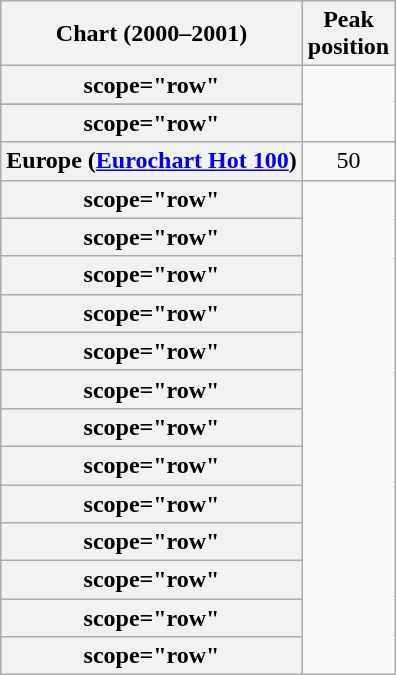<table class="wikitable sortable plainrowheaders" style="text-align:center">
<tr>
<th scope="col">Chart (2000–2001)</th>
<th scope="col">Peak<br>position</th>
</tr>
<tr>
<th>scope="row"</th>
</tr>
<tr>
</tr>
<tr>
<th>scope="row"</th>
</tr>
<tr>
<th scope="row">Europe (<a href='#'>Eurochart Hot 100</a>)</th>
<td>50</td>
</tr>
<tr>
<th>scope="row"</th>
</tr>
<tr>
<th>scope="row"</th>
</tr>
<tr>
<th>scope="row"</th>
</tr>
<tr>
<th>scope="row"</th>
</tr>
<tr>
<th>scope="row"</th>
</tr>
<tr>
<th>scope="row"</th>
</tr>
<tr>
<th>scope="row"</th>
</tr>
<tr>
<th>scope="row"</th>
</tr>
<tr>
<th>scope="row"</th>
</tr>
<tr>
<th>scope="row"</th>
</tr>
<tr>
<th>scope="row"</th>
</tr>
<tr>
<th>scope="row"</th>
</tr>
<tr>
<th>scope="row"</th>
</tr>
</table>
